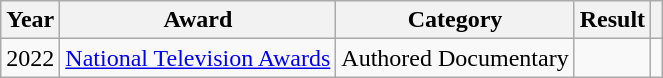<table class="wikitable">
<tr>
<th>Year</th>
<th>Award</th>
<th>Category</th>
<th>Result</th>
<th></th>
</tr>
<tr>
<td>2022</td>
<td><a href='#'>National Television Awards</a></td>
<td>Authored Documentary</td>
<td></td>
<td align="center"></td>
</tr>
</table>
